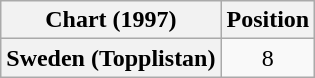<table class="wikitable plainrowheaders" style="text-align:center">
<tr>
<th>Chart (1997)</th>
<th>Position</th>
</tr>
<tr>
<th scope="row">Sweden (Topplistan)</th>
<td>8</td>
</tr>
</table>
